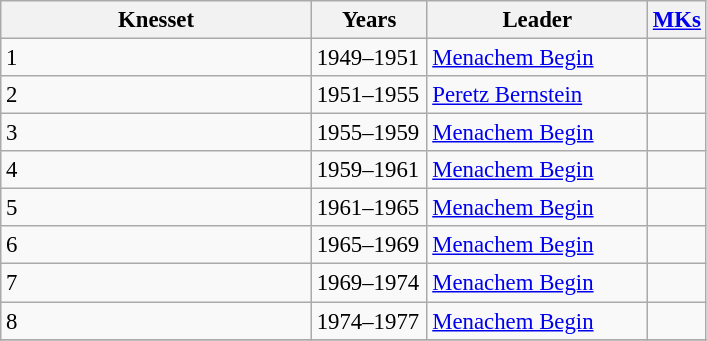<table class="wikitable mw-collapsible mw-collapsed" style="font-size:95%;">
<tr>
<th colspan="1" style="width:200px">Knesset</th>
<th style="width:70px">Years</th>
<th style="width:140px">Leader</th>
<th><a href='#'>MKs</a></th>
</tr>
<tr>
<td>1</td>
<td>1949–1951</td>
<td><a href='#'>Menachem Begin</a></td>
<td></td>
</tr>
<tr>
<td>2</td>
<td>1951–1955</td>
<td><a href='#'>Peretz Bernstein</a></td>
<td></td>
</tr>
<tr>
<td>3</td>
<td>1955–1959</td>
<td><a href='#'>Menachem Begin</a></td>
<td></td>
</tr>
<tr>
<td>4</td>
<td>1959–1961</td>
<td><a href='#'>Menachem Begin</a></td>
<td></td>
</tr>
<tr>
<td>5</td>
<td>1961–1965</td>
<td><a href='#'>Menachem Begin</a></td>
<td></td>
</tr>
<tr>
<td>6</td>
<td>1965–1969</td>
<td><a href='#'>Menachem Begin</a></td>
<td></td>
</tr>
<tr>
<td>7</td>
<td>1969–1974</td>
<td><a href='#'>Menachem Begin</a></td>
<td></td>
</tr>
<tr>
<td>8</td>
<td>1974–1977</td>
<td><a href='#'>Menachem Begin</a></td>
<td></td>
</tr>
<tr>
</tr>
</table>
